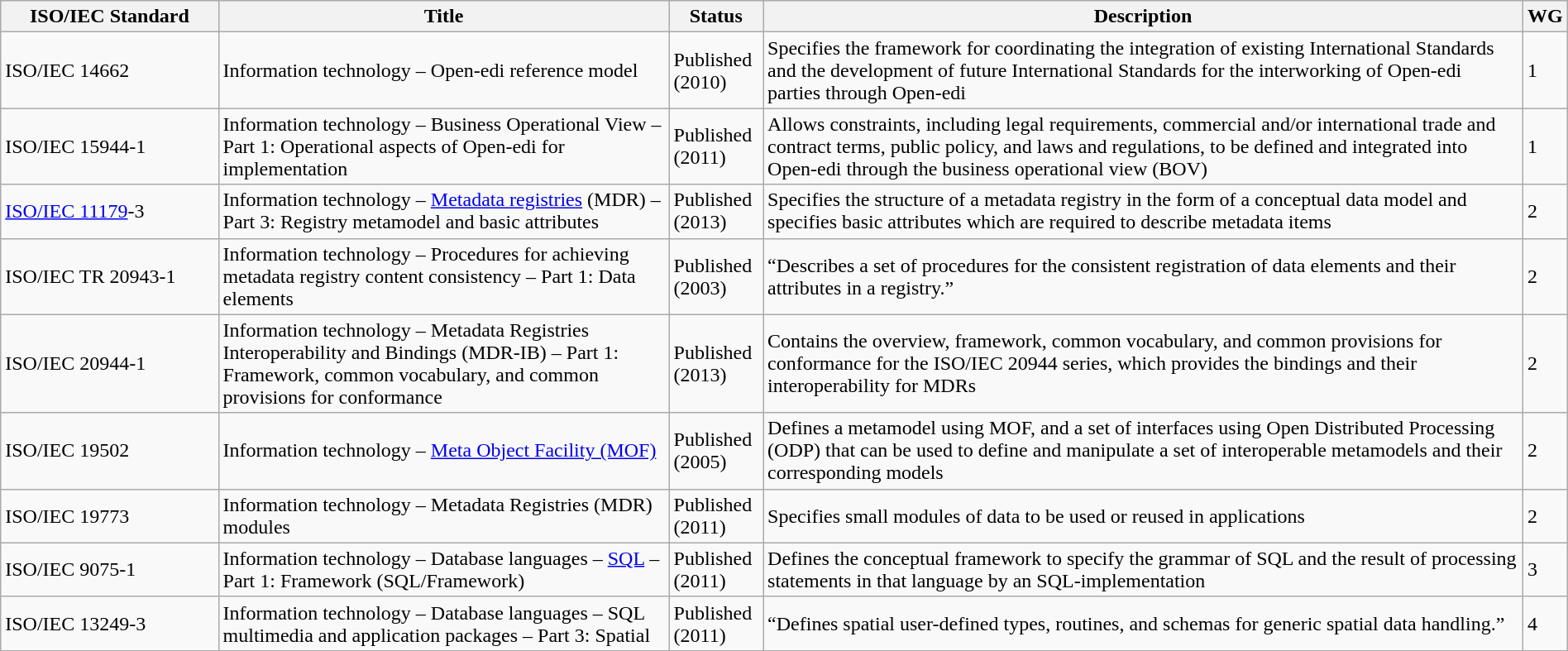<table class="wikitable sortable" width="100%">
<tr>
<th data-sort-type="number" width="14%">ISO/IEC Standard</th>
<th width="29%">Title</th>
<th width="6%">Status</th>
<th width="49%">Description</th>
<th width= "2%">WG</th>
</tr>
<tr>
<td data-sort-value="14662">ISO/IEC 14662 </td>
<td>Information technology – Open-edi reference model</td>
<td>Published (2010)</td>
<td>Specifies the framework for coordinating the integration of existing International Standards and the development of future International Standards for the interworking of Open-edi parties through Open-edi</td>
<td>1</td>
</tr>
<tr>
<td data-sort-value="15944">ISO/IEC 15944-1 </td>
<td>Information technology – Business Operational View – Part 1: Operational aspects of Open-edi for implementation</td>
<td>Published (2011)</td>
<td>Allows constraints, including legal requirements, commercial and/or international trade and contract terms, public policy, and laws and regulations, to be defined and integrated into Open-edi through the business operational view (BOV)</td>
<td>1</td>
</tr>
<tr>
<td data-sort-value="11179"><a href='#'>ISO/IEC 11179</a>-3 </td>
<td>Information technology – <a href='#'>Metadata registries</a> (MDR) – Part 3: Registry metamodel and basic attributes</td>
<td>Published (2013)</td>
<td>Specifies the structure of a metadata registry in the form of a conceptual data model and specifies basic attributes which are required to describe metadata items</td>
<td>2</td>
</tr>
<tr>
<td data-sort-value="20943">ISO/IEC TR 20943-1 </td>
<td>Information technology – Procedures for achieving metadata registry content consistency – Part 1: Data elements</td>
<td>Published (2003)</td>
<td>“Describes a set of procedures for the consistent registration of data elements and their attributes in a registry.”</td>
<td>2</td>
</tr>
<tr>
<td data-sort-value="20944">ISO/IEC 20944-1</td>
<td>Information technology – Metadata Registries Interoperability and Bindings (MDR-IB) – Part 1: Framework, common vocabulary, and common provisions for conformance</td>
<td>Published (2013)</td>
<td>Contains the overview, framework, common vocabulary, and common provisions for conformance for the ISO/IEC 20944 series, which provides the bindings and their interoperability for MDRs</td>
<td>2</td>
</tr>
<tr>
<td data-sort-value="19502">ISO/IEC 19502</td>
<td>Information technology – <a href='#'>Meta Object Facility (MOF)</a></td>
<td>Published (2005)</td>
<td>Defines a metamodel using MOF, and a set of interfaces using Open Distributed Processing (ODP) that can be used to define and manipulate a set of interoperable metamodels and their corresponding models</td>
<td>2</td>
</tr>
<tr>
<td data-sort-value="19773">ISO/IEC 19773</td>
<td>Information technology – Metadata Registries (MDR) modules</td>
<td>Published (2011)</td>
<td>Specifies small modules of data to be used or reused in applications</td>
<td>2</td>
</tr>
<tr>
<td data-sort-value="09075">ISO/IEC 9075-1 </td>
<td>Information technology – Database languages – <a href='#'>SQL</a> – Part 1: Framework (SQL/Framework)</td>
<td>Published (2011)</td>
<td>Defines the conceptual framework to specify the grammar of SQL and the result of processing statements in that language by an SQL-implementation</td>
<td>3</td>
</tr>
<tr>
<td data-sort-value="13249">ISO/IEC 13249-3</td>
<td>Information technology – Database languages – SQL multimedia and application packages – Part 3: Spatial</td>
<td>Published (2011)</td>
<td>“Defines spatial user-defined types, routines, and schemas for generic spatial data handling.”</td>
<td>4</td>
</tr>
<tr>
</tr>
</table>
